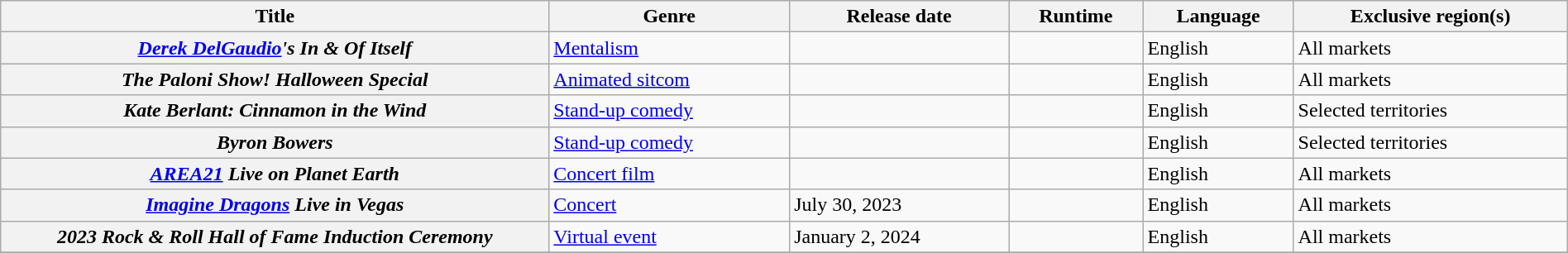<table class="wikitable plainrowheaders sortable" style="width:100%;">
<tr>
<th style="width:35%;">Title</th>
<th>Genre</th>
<th>Release date</th>
<th>Runtime</th>
<th>Language</th>
<th>Exclusive region(s)</th>
</tr>
<tr>
<th scope="row"><em><a href='#'>Derek DelGaudio</a>'s In & Of Itself</em></th>
<td><a href='#'>Mentalism</a></td>
<td></td>
<td></td>
<td>English</td>
<td>All markets</td>
</tr>
<tr>
<th scope="row"><em>The Paloni Show! Halloween Special</em></th>
<td><a href='#'>Animated sitcom</a></td>
<td></td>
<td></td>
<td>English</td>
<td>All markets</td>
</tr>
<tr>
<th scope="row"><em>Kate Berlant: Cinnamon in the Wind</em></th>
<td><a href='#'>Stand-up comedy</a></td>
<td></td>
<td></td>
<td>English</td>
<td>Selected territories</td>
</tr>
<tr>
<th scope="row"><em>Byron Bowers</em></th>
<td><a href='#'>Stand-up comedy</a></td>
<td></td>
<td></td>
<td>English</td>
<td>Selected territories</td>
</tr>
<tr>
<th scope="row"><em><a href='#'>AREA21</a> Live on Planet Earth</em></th>
<td><a href='#'>Concert film</a></td>
<td></td>
<td></td>
<td>English</td>
<td>All markets</td>
</tr>
<tr>
<th scope="row"><em><a href='#'>Imagine Dragons</a> Live in Vegas</em></th>
<td><a href='#'>Concert</a></td>
<td>July 30, 2023</td>
<td></td>
<td>English</td>
<td>All markets</td>
</tr>
<tr>
<th scope="row"><em>2023 Rock & Roll Hall of Fame Induction Ceremony</em></th>
<td><a href='#'>Virtual event</a></td>
<td>January 2, 2024</td>
<td></td>
<td>English</td>
<td>All markets</td>
</tr>
<tr>
</tr>
</table>
